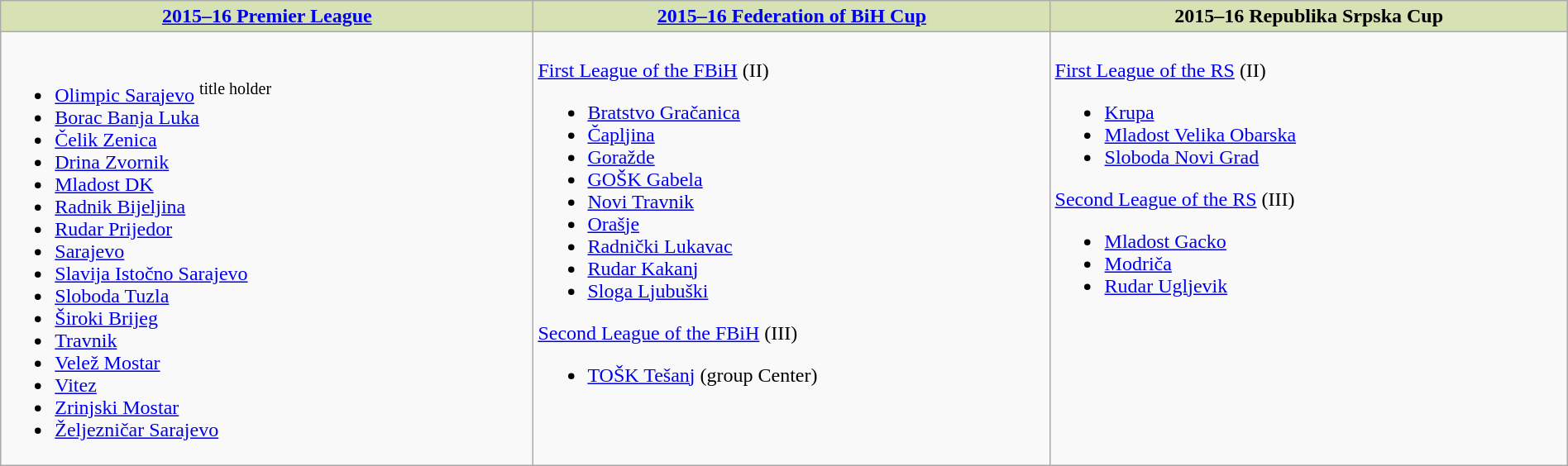<table class="wikitable" style="width:100%">
<tr style="vertical-align:top; background:#d6e2b3; text-align:center;">
<td style="width:34%;"><strong><a href='#'>2015–16 Premier League</a></strong></td>
<td style="width:33%;"><strong><a href='#'>2015–16 Federation of BiH Cup</a></strong></td>
<td style="width:33%;"><strong>2015–16 Republika Srpska Cup</strong></td>
</tr>
<tr valign="top">
<td><br><ul><li><a href='#'>Olimpic Sarajevo</a> <sup>title holder</sup></li><li><a href='#'>Borac Banja Luka</a></li><li><a href='#'>Čelik Zenica</a></li><li><a href='#'>Drina Zvornik</a></li><li><a href='#'>Mladost DK</a></li><li><a href='#'>Radnik Bijeljina</a></li><li><a href='#'>Rudar Prijedor</a></li><li><a href='#'>Sarajevo</a></li><li><a href='#'>Slavija Istočno Sarajevo</a></li><li><a href='#'>Sloboda Tuzla</a></li><li><a href='#'>Široki Brijeg</a></li><li><a href='#'>Travnik</a></li><li><a href='#'>Velež Mostar</a></li><li><a href='#'>Vitez</a></li><li><a href='#'>Zrinjski Mostar</a></li><li><a href='#'>Željezničar Sarajevo</a></li></ul></td>
<td><br><a href='#'>First League of the FBiH</a> (II)<ul><li><a href='#'>Bratstvo Gračanica</a></li><li><a href='#'>Čapljina</a></li><li><a href='#'>Goražde</a></li><li><a href='#'>GOŠK Gabela</a></li><li><a href='#'>Novi Travnik</a></li><li><a href='#'>Orašje</a></li><li><a href='#'>Radnički Lukavac</a></li><li><a href='#'>Rudar Kakanj</a></li><li><a href='#'>Sloga Ljubuški</a></li></ul><a href='#'>Second League of the FBiH</a> (III)<ul><li><a href='#'>TOŠK Tešanj</a> (group Center)</li></ul></td>
<td><br><a href='#'>First League of the RS</a> (II)<ul><li><a href='#'>Krupa</a></li><li><a href='#'>Mladost Velika Obarska</a></li><li><a href='#'>Sloboda Novi Grad</a></li></ul><a href='#'>Second League of the RS</a> (III)<ul><li><a href='#'>Mladost Gacko</a></li><li><a href='#'>Modriča</a></li><li><a href='#'>Rudar Ugljevik</a></li></ul></td>
</tr>
</table>
